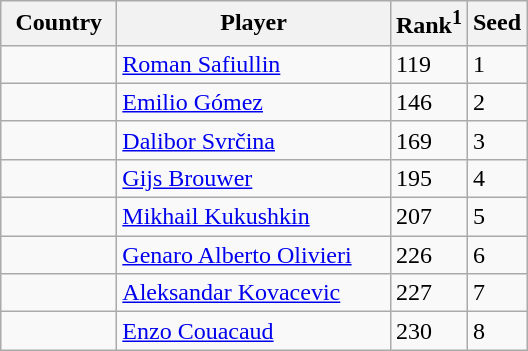<table class="sortable wikitable">
<tr>
<th width="70">Country</th>
<th width="175">Player</th>
<th>Rank<sup>1</sup></th>
<th>Seed</th>
</tr>
<tr>
<td></td>
<td><a href='#'>Roman Safiullin</a></td>
<td>119</td>
<td>1</td>
</tr>
<tr>
<td></td>
<td><a href='#'>Emilio Gómez</a></td>
<td>146</td>
<td>2</td>
</tr>
<tr>
<td></td>
<td><a href='#'>Dalibor Svrčina</a></td>
<td>169</td>
<td>3</td>
</tr>
<tr>
<td></td>
<td><a href='#'>Gijs Brouwer</a></td>
<td>195</td>
<td>4</td>
</tr>
<tr>
<td></td>
<td><a href='#'>Mikhail Kukushkin</a></td>
<td>207</td>
<td>5</td>
</tr>
<tr>
<td></td>
<td><a href='#'>Genaro Alberto Olivieri</a></td>
<td>226</td>
<td>6</td>
</tr>
<tr>
<td></td>
<td><a href='#'>Aleksandar Kovacevic</a></td>
<td>227</td>
<td>7</td>
</tr>
<tr>
<td></td>
<td><a href='#'>Enzo Couacaud</a></td>
<td>230</td>
<td>8</td>
</tr>
</table>
